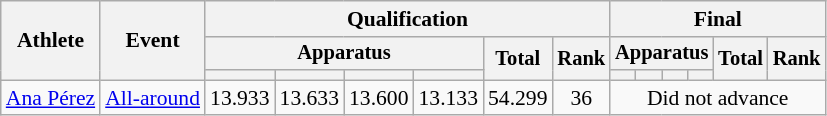<table class="wikitable" style="font-size:90%">
<tr>
<th rowspan=3>Athlete</th>
<th rowspan=3>Event</th>
<th colspan=6>Qualification</th>
<th colspan=6>Final</th>
</tr>
<tr style="font-size:95%">
<th colspan=4>Apparatus</th>
<th rowspan=2>Total</th>
<th rowspan=2>Rank</th>
<th colspan=4>Apparatus</th>
<th rowspan=2>Total</th>
<th rowspan=2>Rank</th>
</tr>
<tr style="font-size:95%">
<th></th>
<th></th>
<th></th>
<th></th>
<th></th>
<th></th>
<th></th>
<th></th>
</tr>
<tr align=center>
<td align=left><a href='#'>Ana Pérez</a></td>
<td align=left><a href='#'>All-around</a></td>
<td>13.933</td>
<td>13.633</td>
<td>13.600</td>
<td>13.133</td>
<td>54.299</td>
<td>36</td>
<td colspan=6>Did not advance</td>
</tr>
</table>
